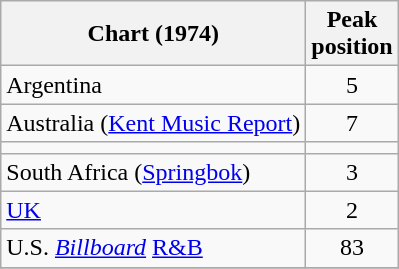<table class="wikitable sortable">
<tr>
<th>Chart (1974)</th>
<th>Peak<br>position</th>
</tr>
<tr>
<td>Argentina</td>
<td align="center">5</td>
</tr>
<tr>
<td>Australia (<a href='#'>Kent Music Report</a>)</td>
<td style="text-align:center;">7</td>
</tr>
<tr>
<td></td>
</tr>
<tr>
<td>South Africa (<a href='#'>Springbok</a>)</td>
<td align="center">3</td>
</tr>
<tr>
<td><a href='#'>UK</a></td>
<td style="text-align:center;">2</td>
</tr>
<tr>
<td>U.S. <em><a href='#'>Billboard</a></em> <a href='#'>R&B</a></td>
<td style="text-align:center;">83</td>
</tr>
<tr>
</tr>
</table>
